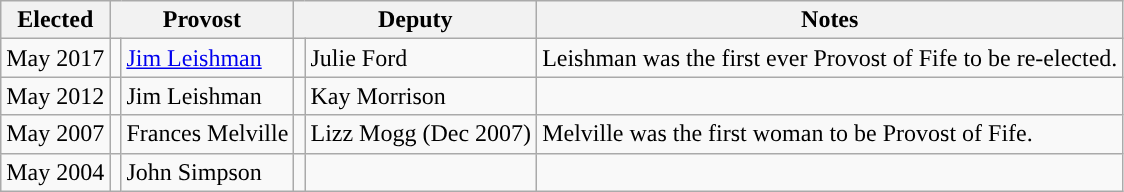<table class="wikitable">
<tr>
<th>Elected</th>
<th colspan="2">Provost</th>
<th colspan="2">Deputy</th>
<th>Notes</th>
</tr>
<tr>
<td>May 2017</td>
<td style="background-color: "></td>
<td><a href='#'>Jim Leishman</a></td>
<td style="background-color: "></td>
<td>Julie Ford</td>
<td>Leishman was the first ever Provost of Fife to be re-elected.</td>
</tr>
<tr>
<td>May 2012</td>
<td style="background-color: "></td>
<td>Jim Leishman  </td>
<td style="background-color: "></td>
<td>Kay Morrison </td>
<td></td>
</tr>
<tr>
<td>May 2007</td>
<td style="background-color: "></td>
<td>Frances Melville</td>
<td style="background-color: "></td>
<td>Lizz Mogg (Dec 2007)</td>
<td>Melville was the first woman to be Provost of Fife.</td>
</tr>
<tr>
<td>May 2004</td>
<td style="background-color: "></td>
<td>John Simpson </td>
<td></td>
<td></td>
<td></td>
</tr>
</table>
